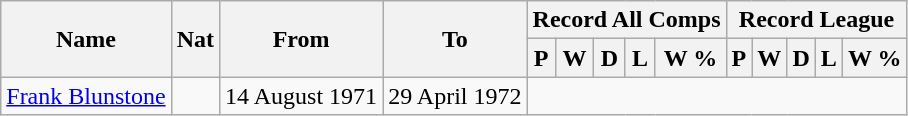<table style="text-align: center" class="wikitable">
<tr>
<th rowspan="2">Name</th>
<th rowspan="2">Nat</th>
<th rowspan="2">From</th>
<th rowspan="2">To</th>
<th colspan="5">Record All Comps</th>
<th colspan="5">Record League</th>
</tr>
<tr>
<th>P</th>
<th>W</th>
<th>D</th>
<th>L</th>
<th>W %</th>
<th>P</th>
<th>W</th>
<th>D</th>
<th>L</th>
<th>W %</th>
</tr>
<tr>
<td style="text-align:left;"><a href='#'>Frank Blunstone</a></td>
<td></td>
<td style="text-align:left;">14 August 1971</td>
<td style="text-align:left;">29 April 1972<br>
</td>
</tr>
</table>
